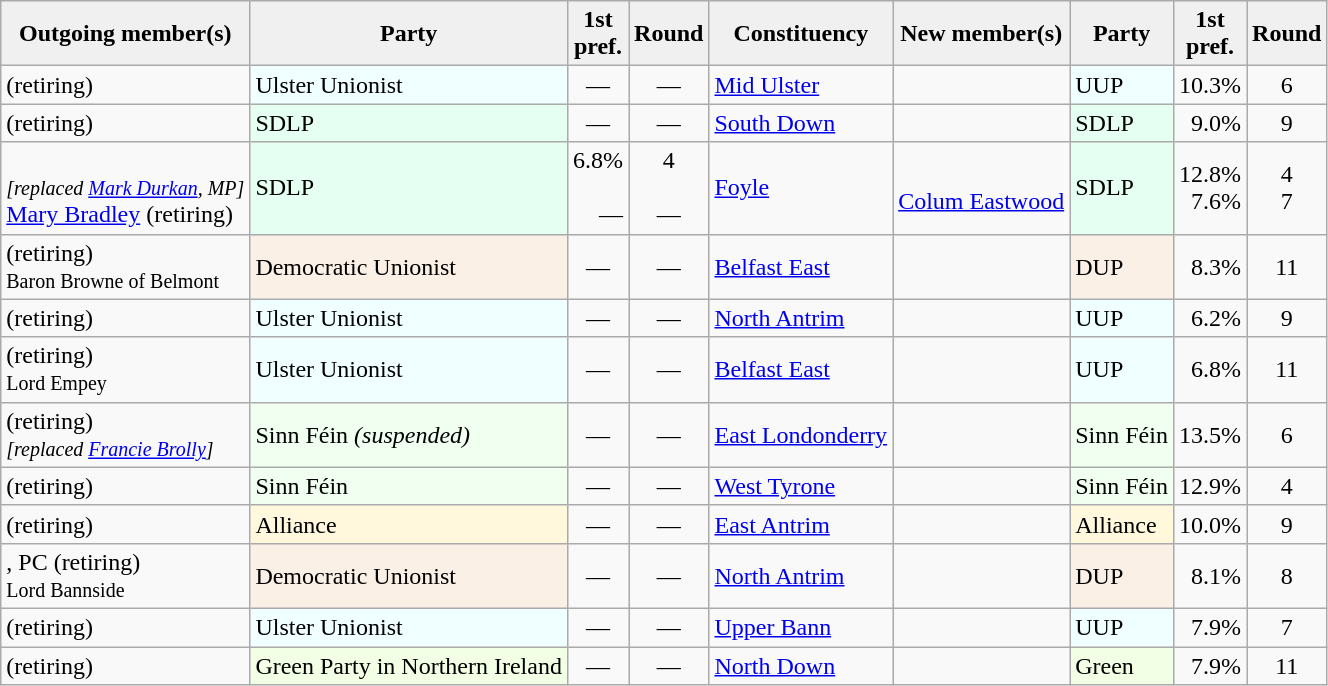<table class="wikitable sortable">
<tr style="text-align:center; background:#f0f0f0;">
<td><strong>Outgoing member(s)</strong></td>
<td><strong>Party</strong></td>
<td><strong>1st<br> pref.<br></strong></td>
<td><strong>Round</strong><br></td>
<td><strong>Constituency</strong></td>
<td><strong>New member(s)</strong></td>
<td><strong>Party</strong></td>
<td><strong>1st<br> pref.<br></strong></td>
<td><strong>Round</strong><br></td>
</tr>
<tr>
<td> (retiring)</td>
<td style="background:azure;">Ulster Unionist</td>
<td style="text-align:center;">—</td>
<td style="text-align:center;">—</td>
<td><a href='#'>Mid Ulster</a></td>
<td></td>
<td style="background:azure;">UUP</td>
<td align="right">10.3%</td>
<td style="text-align:center;">6</td>
</tr>
<tr>
<td> (retiring)</td>
<td style="background:#e5fff2;">SDLP</td>
<td style="text-align:center;">—</td>
<td style="text-align:center;">—</td>
<td><a href='#'>South Down</a></td>
<td></td>
<td style="background:#e5fff2;">SDLP</td>
<td align="right">9.0%</td>
<td style="text-align:center;">9</td>
</tr>
<tr>
<td><br><em><small>[replaced <a href='#'>Mark Durkan</a>, MP]</small></em><br><a href='#'>Mary Bradley</a> (retiring)</td>
<td style="background:#e5fff2;">SDLP</td>
<td align="right">6.8%<br><small> </small><br>—</td>
<td style="text-align:center;">4<br><small> </small><br>—</td>
<td><a href='#'>Foyle</a></td>
<td><br><a href='#'>Colum Eastwood</a></td>
<td style="background:#e5fff2;">SDLP</td>
<td align="right">12.8%<br>7.6%</td>
<td style="text-align:center;">4<br>7</td>
</tr>
<tr>
<td> (retiring)<br><small>Baron Browne of Belmont</small></td>
<td style="background:Linen;">Democratic Unionist</td>
<td style="text-align:center;">—</td>
<td style="text-align:center;">—</td>
<td><a href='#'>Belfast East</a></td>
<td></td>
<td style="background:Linen;">DUP</td>
<td align="right">8.3%</td>
<td style="text-align:center;">11</td>
</tr>
<tr>
<td> (retiring)</td>
<td style="background:azure;">Ulster Unionist</td>
<td style="text-align:center;">—</td>
<td style="text-align:center;">—</td>
<td><a href='#'>North Antrim</a></td>
<td></td>
<td style="background:azure;">UUP</td>
<td align="right">6.2%</td>
<td style="text-align:center;">9</td>
</tr>
<tr>
<td> (retiring)<br><small> Lord Empey</small></td>
<td style="background:azure;">Ulster Unionist</td>
<td style="text-align:center;">—</td>
<td style="text-align:center;">—</td>
<td><a href='#'>Belfast East</a></td>
<td></td>
<td style="background:azure;">UUP</td>
<td align="right">6.8%</td>
<td style="text-align:center;">11</td>
</tr>
<tr>
<td> (retiring)<br><em><small>[replaced <a href='#'>Francie Brolly</a>]</small></em></td>
<td style="background:honeydew;">Sinn Féin <em>(suspended)</em></td>
<td style="text-align:center;">—</td>
<td style="text-align:center;">—</td>
<td><a href='#'>East Londonderry</a></td>
<td></td>
<td style="background:honeydew;">Sinn Féin</td>
<td align="right">13.5%</td>
<td style="text-align:center;">6</td>
</tr>
<tr>
<td> (retiring)</td>
<td style="background:honeydew;">Sinn Féin</td>
<td style="text-align:center;">—</td>
<td style="text-align:center;">—</td>
<td><a href='#'>West Tyrone</a></td>
<td></td>
<td style="background:honeydew;">Sinn Féin</td>
<td align="right">12.9%</td>
<td style="text-align:center;">4</td>
</tr>
<tr>
<td> (retiring)</td>
<td style="background:cornsilk;">Alliance</td>
<td style="text-align:center;">—</td>
<td style="text-align:center;">—</td>
<td><a href='#'>East Antrim</a></td>
<td></td>
<td style="background:cornsilk;">Alliance</td>
<td align="right">10.0%</td>
<td style="text-align:center;">9</td>
</tr>
<tr>
<td>, PC (retiring)<br><small>Lord Bannside</small><br></td>
<td style="background:Linen;">Democratic Unionist</td>
<td style="text-align:center;">—</td>
<td style="text-align:center;">—</td>
<td><a href='#'>North Antrim</a></td>
<td></td>
<td style="background:linen;">DUP</td>
<td align="right">8.1%</td>
<td style="text-align:center;">8</td>
</tr>
<tr>
<td> (retiring)</td>
<td style="background:azure;">Ulster Unionist</td>
<td style="text-align:center;">—</td>
<td style="text-align:center;">—</td>
<td><a href='#'>Upper Bann</a></td>
<td></td>
<td style="background:azure;">UUP</td>
<td align="right">7.9%</td>
<td style="text-align:center;">7</td>
</tr>
<tr>
<td> (retiring)</td>
<td style="background:#f2ffe5;">Green Party in Northern Ireland</td>
<td style="text-align:center;">—</td>
<td style="text-align:center;">—</td>
<td><a href='#'>North Down</a></td>
<td></td>
<td style="background:#f2ffe5;">Green</td>
<td align="right">7.9%</td>
<td style="text-align:center;">11</td>
</tr>
</table>
